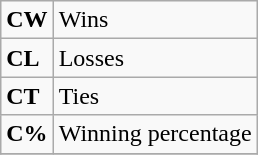<table class="wikitable">
<tr>
<td><strong>CW</strong></td>
<td>Wins</td>
</tr>
<tr>
<td><strong>CL</strong></td>
<td>Losses</td>
</tr>
<tr>
<td><strong>CT</strong></td>
<td>Ties</td>
</tr>
<tr>
<td><strong>C%</strong></td>
<td>Winning percentage</td>
</tr>
<tr>
</tr>
</table>
